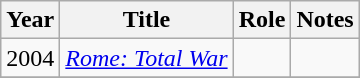<table class="wikitable sortable">
<tr>
<th>Year</th>
<th>Title</th>
<th>Role</th>
<th>Notes</th>
</tr>
<tr>
<td>2004</td>
<td><em><a href='#'>Rome: Total War</a></em></td>
<td></td>
<td></td>
</tr>
<tr>
</tr>
</table>
